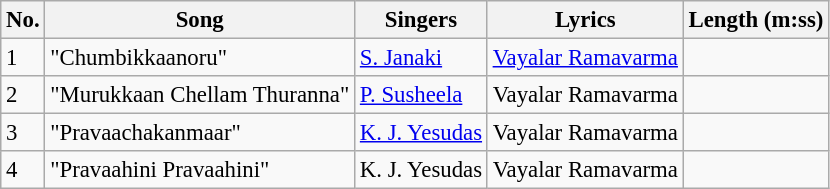<table class="wikitable" style="font-size:95%;">
<tr>
<th>No.</th>
<th>Song</th>
<th>Singers</th>
<th>Lyrics</th>
<th>Length (m:ss)</th>
</tr>
<tr>
<td>1</td>
<td>"Chumbikkaanoru"</td>
<td><a href='#'>S. Janaki</a></td>
<td><a href='#'>Vayalar Ramavarma</a></td>
<td></td>
</tr>
<tr>
<td>2</td>
<td>"Murukkaan Chellam Thuranna"</td>
<td><a href='#'>P. Susheela</a></td>
<td>Vayalar Ramavarma</td>
<td></td>
</tr>
<tr>
<td>3</td>
<td>"Pravaachakanmaar"</td>
<td><a href='#'>K. J. Yesudas</a></td>
<td>Vayalar Ramavarma</td>
<td></td>
</tr>
<tr>
<td>4</td>
<td>"Pravaahini Pravaahini"</td>
<td>K. J. Yesudas</td>
<td>Vayalar Ramavarma</td>
<td></td>
</tr>
</table>
